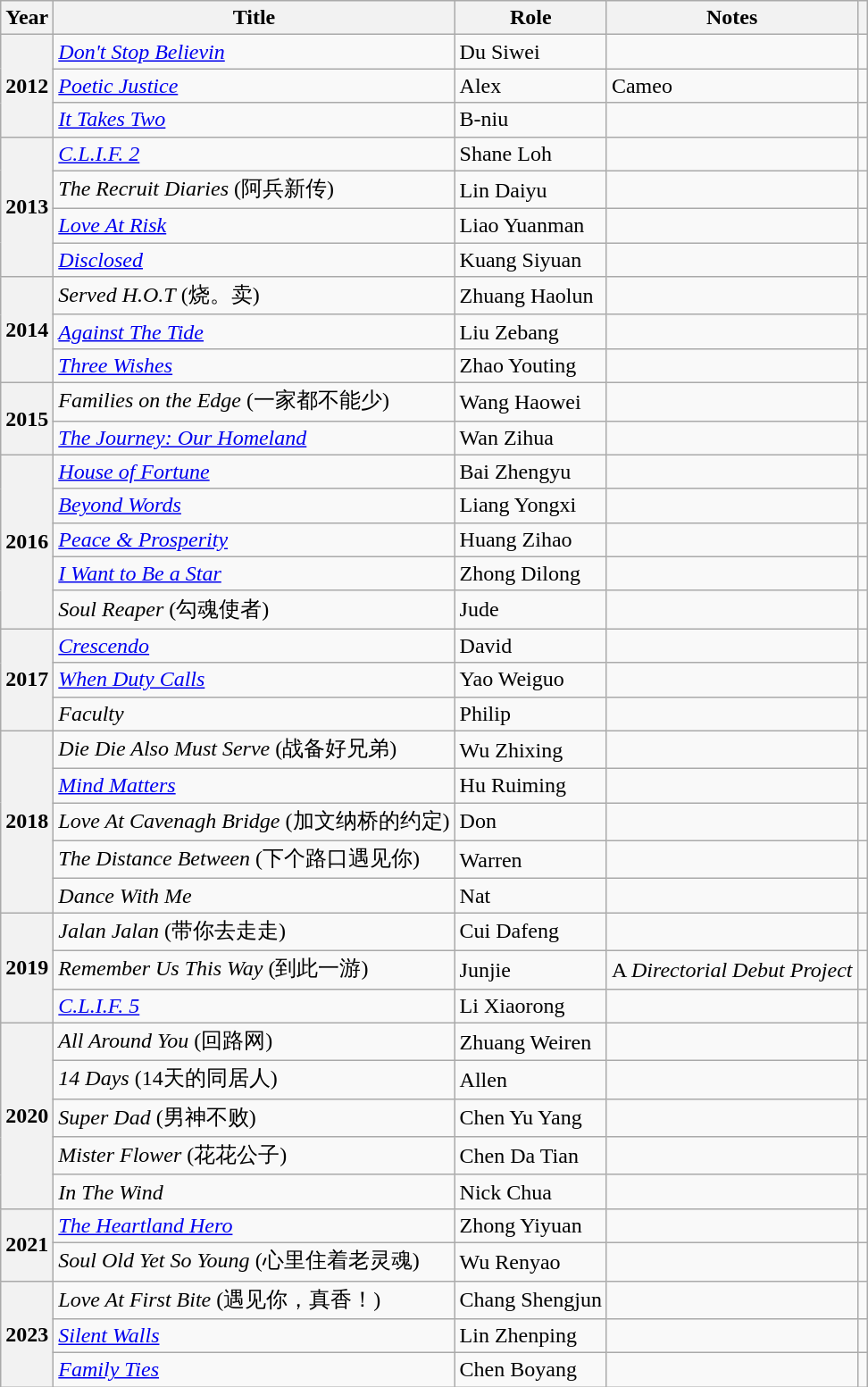<table class="wikitable sortable plainrowheaders">
<tr>
<th scope="col">Year</th>
<th scope="col">Title</th>
<th scope="col">Role</th>
<th scope="col" class="unsortable">Notes</th>
<th scope="col" class="unsortable"></th>
</tr>
<tr>
<th rowspan="3" scope="row">2012</th>
<td><em><a href='#'>Don't Stop Believin</a></em></td>
<td>Du Siwei</td>
<td></td>
<td></td>
</tr>
<tr>
<td><em><a href='#'>Poetic Justice</a></em></td>
<td>Alex</td>
<td>Cameo</td>
<td></td>
</tr>
<tr>
<td><em><a href='#'>It Takes Two</a></em></td>
<td>B-niu</td>
<td></td>
<td></td>
</tr>
<tr>
<th rowspan="4" scope="row">2013</th>
<td><em><a href='#'>C.L.I.F. 2</a></em></td>
<td>Shane Loh</td>
<td></td>
<td></td>
</tr>
<tr>
<td><em>The Recruit Diaries</em> (阿兵新传)</td>
<td>Lin Daiyu</td>
<td></td>
<td></td>
</tr>
<tr>
<td><em><a href='#'>Love At Risk</a></em></td>
<td>Liao Yuanman</td>
<td></td>
<td></td>
</tr>
<tr>
<td><em><a href='#'>Disclosed</a></em></td>
<td>Kuang Siyuan</td>
<td></td>
<td></td>
</tr>
<tr>
<th rowspan="3" scope="row">2014</th>
<td><em>Served H.O.T</em> (烧。卖)</td>
<td>Zhuang Haolun</td>
<td></td>
<td></td>
</tr>
<tr>
<td><em><a href='#'>Against The Tide</a></em></td>
<td>Liu Zebang</td>
<td></td>
<td></td>
</tr>
<tr>
<td><em><a href='#'>Three Wishes</a></em></td>
<td>Zhao Youting</td>
<td></td>
<td></td>
</tr>
<tr>
<th rowspan="2" scope="row">2015</th>
<td><em>Families on the Edge</em> (一家都不能少)</td>
<td>Wang Haowei</td>
<td></td>
<td></td>
</tr>
<tr>
<td><em><a href='#'>The Journey: Our Homeland</a></em></td>
<td>Wan Zihua</td>
<td></td>
<td></td>
</tr>
<tr>
<th rowspan="5" scope="row">2016</th>
<td><em><a href='#'>House of Fortune</a></em></td>
<td>Bai Zhengyu</td>
<td></td>
<td></td>
</tr>
<tr>
<td><em><a href='#'>Beyond Words</a></em></td>
<td>Liang Yongxi</td>
<td></td>
<td></td>
</tr>
<tr>
<td><em><a href='#'>Peace & Prosperity</a></em></td>
<td>Huang Zihao</td>
<td></td>
<td></td>
</tr>
<tr>
<td><em><a href='#'>I Want to Be a Star</a></em></td>
<td>Zhong Dilong</td>
<td></td>
<td></td>
</tr>
<tr>
<td><em>Soul Reaper</em> (勾魂使者)</td>
<td>Jude</td>
<td></td>
<td></td>
</tr>
<tr>
<th rowspan="3" scope="row">2017</th>
<td><em><a href='#'>Crescendo</a></em></td>
<td>David</td>
<td></td>
<td></td>
</tr>
<tr>
<td><em> <a href='#'>When Duty Calls</a> </em></td>
<td>Yao Weiguo</td>
<td></td>
<td></td>
</tr>
<tr>
<td><em>Faculty</em></td>
<td>Philip</td>
<td></td>
<td></td>
</tr>
<tr>
<th scope="row" rowspan="5">2018</th>
<td><em>Die Die Also Must Serve</em> (战备好兄弟)</td>
<td>Wu Zhixing</td>
<td></td>
<td></td>
</tr>
<tr>
<td><em><a href='#'>Mind Matters</a></em></td>
<td>Hu Ruiming</td>
<td></td>
<td></td>
</tr>
<tr>
<td><em>Love At Cavenagh Bridge</em> (加文纳桥的约定)</td>
<td>Don</td>
<td></td>
<td></td>
</tr>
<tr>
<td><em>The Distance Between</em> (下个路口遇见你)</td>
<td>Warren</td>
<td></td>
<td></td>
</tr>
<tr>
<td><em>Dance With Me</em></td>
<td>Nat</td>
<td></td>
<td></td>
</tr>
<tr>
<th rowspan="3" scope="row">2019</th>
<td><em>Jalan Jalan</em> (带你去走走)</td>
<td>Cui Dafeng</td>
<td></td>
<td></td>
</tr>
<tr>
<td><em>Remember Us This Way</em> (到此一游)</td>
<td>Junjie</td>
<td>A <em>Directorial Debut Project</em></td>
<td></td>
</tr>
<tr>
<td><em><a href='#'>C.L.I.F. 5</a></em></td>
<td>Li Xiaorong</td>
<td></td>
<td></td>
</tr>
<tr>
<th rowspan="5" scope="row">2020</th>
<td><em>All Around You</em> (回路网)</td>
<td>Zhuang Weiren</td>
<td></td>
<td></td>
</tr>
<tr>
<td><em>14 Days</em> (14天的同居人)</td>
<td>Allen</td>
<td></td>
<td></td>
</tr>
<tr>
<td><em>Super Dad</em> (男神不败)</td>
<td>Chen Yu Yang</td>
<td></td>
<td></td>
</tr>
<tr>
<td><em>Mister Flower</em> (花花公子)</td>
<td>Chen Da Tian</td>
<td></td>
<td></td>
</tr>
<tr>
<td><em>In The Wind</em></td>
<td>Nick Chua</td>
<td></td>
<td></td>
</tr>
<tr>
<th rowspan="2" scope="row">2021</th>
<td><em><a href='#'>The Heartland Hero</a></em></td>
<td>Zhong Yiyuan</td>
<td></td>
<td></td>
</tr>
<tr>
<td><em>Soul Old Yet So Young</em> (心里住着老灵魂)</td>
<td>Wu Renyao</td>
<td></td>
<td></td>
</tr>
<tr>
<th rowspan="3" scope="row">2023</th>
<td><em>Love At First Bite</em> (遇见你，真香！)</td>
<td>Chang Shengjun</td>
<td></td>
<td></td>
</tr>
<tr>
<td><em><a href='#'>Silent Walls</a></em></td>
<td>Lin Zhenping</td>
<td></td>
<td></td>
</tr>
<tr>
<td><em><a href='#'>Family Ties</a></em></td>
<td>Chen Boyang</td>
<td></td>
<td></td>
</tr>
</table>
